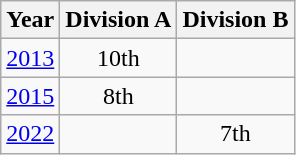<table class="wikitable" style="text-align:center">
<tr>
<th>Year</th>
<th>Division A</th>
<th>Division B</th>
</tr>
<tr>
<td><a href='#'>2013</a></td>
<td>10th</td>
<td></td>
</tr>
<tr>
<td><a href='#'>2015</a></td>
<td>8th</td>
<td></td>
</tr>
<tr>
<td><a href='#'>2022</a></td>
<td></td>
<td>7th</td>
</tr>
</table>
